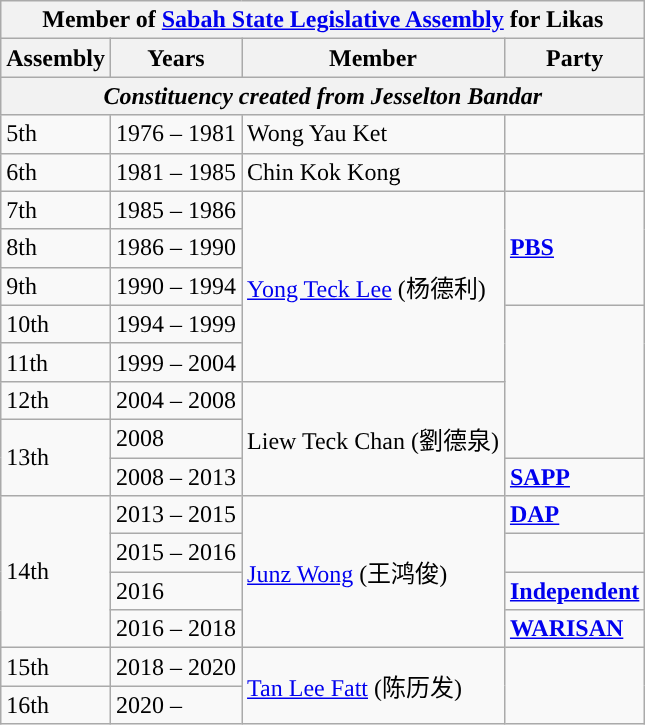<table class="wikitable">
<tr>
<th colspan="4">Member of <a href='#'>Sabah State Legislative Assembly</a> for Likas</th>
</tr>
<tr>
<th>Assembly</th>
<th>Years</th>
<th>Member</th>
<th>Party</th>
</tr>
<tr>
<th colspan="4" align="center"><em>Constituency created from Jesselton Bandar</em></th>
</tr>
<tr>
<td>5th</td>
<td>1976 – 1981</td>
<td>Wong Yau Ket</td>
<td></td>
</tr>
<tr>
<td>6th</td>
<td>1981 – 1985</td>
<td>Chin Kok Kong</td>
<td></td>
</tr>
<tr>
<td>7th</td>
<td>1985 – 1986</td>
<td rowspan="5"><a href='#'>Yong Teck Lee</a> (杨德利)</td>
<td rowspan="3"><strong><a href='#'>PBS</a></strong></td>
</tr>
<tr>
<td>8th</td>
<td>1986 – 1990</td>
</tr>
<tr>
<td>9th</td>
<td>1990 – 1994</td>
</tr>
<tr>
<td>10th</td>
<td>1994 – 1999</td>
<td rowspan="4"></td>
</tr>
<tr>
<td>11th</td>
<td>1999 – 2004</td>
</tr>
<tr>
<td>12th</td>
<td>2004 – 2008</td>
<td rowspan="3">Liew Teck Chan (劉德泉)</td>
</tr>
<tr>
<td rowspan="2">13th</td>
<td>2008</td>
</tr>
<tr>
<td>2008 – 2013</td>
<td><strong><a href='#'>SAPP</a></strong></td>
</tr>
<tr>
<td rowspan="4">14th</td>
<td>2013 – 2015</td>
<td rowspan="4"><a href='#'>Junz Wong</a> (王鸿俊)</td>
<td><strong><a href='#'>DAP</a></strong></td>
</tr>
<tr>
<td>2015 – 2016</td>
<td></td>
</tr>
<tr>
<td>2016</td>
<td><strong><a href='#'>Independent</a></strong></td>
</tr>
<tr>
<td>2016 – 2018</td>
<td><strong><a href='#'>WARISAN</a></strong></td>
</tr>
<tr>
<td>15th</td>
<td>2018 – 2020</td>
<td rowspan="2"><a href='#'>Tan Lee Fatt</a> (陈历发)</td>
<td rowspan="2"></td>
</tr>
<tr>
<td>16th</td>
<td>2020 –</td>
</tr>
</table>
